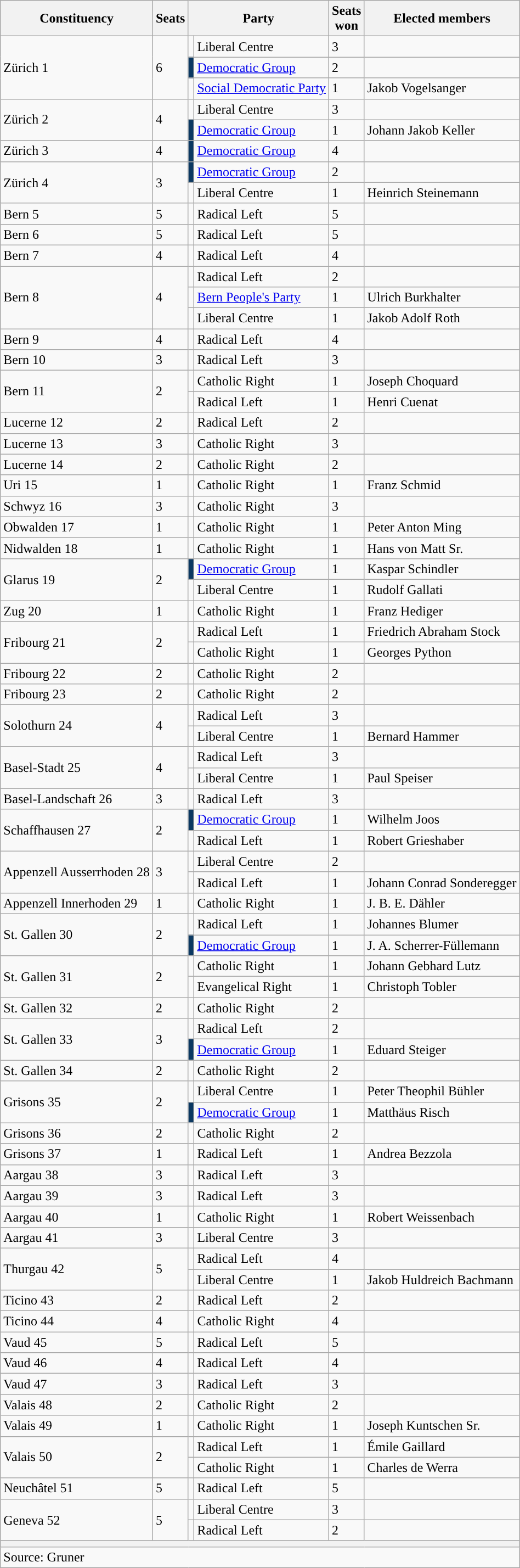<table class="wikitable">
<tr>
<th>Constituency</th>
<th>Seats</th>
<th colspan="2">Party</th>
<th>Seats<br>won</th>
<th>Elected members</th>
</tr>
<tr>
<td rowspan="3">Zürich 1</td>
<td rowspan="3">6</td>
<td style="color:inherit;background:"></td>
<td>Liberal Centre</td>
<td>3</td>
<td></td>
</tr>
<tr>
<td style="color:inherit;background:#0B3861"></td>
<td><a href='#'>Democratic Group</a></td>
<td>2</td>
<td></td>
</tr>
<tr>
<td style="color:inherit;background:"></td>
<td><a href='#'>Social Democratic Party</a></td>
<td>1</td>
<td>Jakob Vogelsanger</td>
</tr>
<tr>
<td rowspan="2">Zürich 2</td>
<td rowspan="2">4</td>
<td style="color:inherit;background:"></td>
<td>Liberal Centre</td>
<td>3</td>
<td></td>
</tr>
<tr>
<td style="color:inherit;background:#0B3861"></td>
<td><a href='#'>Democratic Group</a></td>
<td>1</td>
<td>Johann Jakob Keller</td>
</tr>
<tr>
<td>Zürich 3</td>
<td>4</td>
<td style="color:inherit;background:#0B3861"></td>
<td><a href='#'>Democratic Group</a></td>
<td>4</td>
<td></td>
</tr>
<tr>
<td rowspan="2">Zürich 4</td>
<td rowspan="2">3</td>
<td style="color:inherit;background:#0B3861"></td>
<td><a href='#'>Democratic Group</a></td>
<td>2</td>
<td></td>
</tr>
<tr>
<td style="color:inherit;background:"></td>
<td>Liberal Centre</td>
<td>1</td>
<td>Heinrich Steinemann</td>
</tr>
<tr>
<td>Bern 5</td>
<td>5</td>
<td style="color:inherit;background:"></td>
<td>Radical Left</td>
<td>5</td>
<td></td>
</tr>
<tr>
<td>Bern 6</td>
<td>5</td>
<td style="color:inherit;background:"></td>
<td>Radical Left</td>
<td>5</td>
<td></td>
</tr>
<tr>
<td>Bern 7</td>
<td>4</td>
<td style="color:inherit;background:"></td>
<td>Radical Left</td>
<td>4</td>
<td></td>
</tr>
<tr>
<td rowspan="3">Bern 8</td>
<td rowspan="3">4</td>
<td style="color:inherit;background:"></td>
<td>Radical Left</td>
<td>2</td>
<td></td>
</tr>
<tr>
<td style="color:inherit;background:"></td>
<td><a href='#'>Bern People's Party</a></td>
<td>1</td>
<td>Ulrich Burkhalter</td>
</tr>
<tr>
<td style="color:inherit;background:"></td>
<td>Liberal Centre</td>
<td>1</td>
<td>Jakob Adolf Roth</td>
</tr>
<tr>
<td>Bern 9</td>
<td>4</td>
<td style="color:inherit;background:"></td>
<td>Radical Left</td>
<td>4</td>
<td></td>
</tr>
<tr>
<td>Bern 10</td>
<td>3</td>
<td style="color:inherit;background:"></td>
<td>Radical Left</td>
<td>3</td>
<td></td>
</tr>
<tr>
<td rowspan="2">Bern 11</td>
<td rowspan="2">2</td>
<td style="color:inherit;background:"></td>
<td>Catholic Right</td>
<td>1</td>
<td>Joseph Choquard</td>
</tr>
<tr>
<td style="color:inherit;background:"></td>
<td>Radical Left</td>
<td>1</td>
<td>Henri Cuenat</td>
</tr>
<tr>
<td>Lucerne 12</td>
<td>2</td>
<td style="color:inherit;background:"></td>
<td>Radical Left</td>
<td>2</td>
<td></td>
</tr>
<tr>
<td>Lucerne 13</td>
<td>3</td>
<td style="color:inherit;background:"></td>
<td>Catholic Right</td>
<td>3</td>
<td></td>
</tr>
<tr>
<td>Lucerne 14</td>
<td>2</td>
<td style="color:inherit;background:"></td>
<td>Catholic Right</td>
<td>2</td>
<td></td>
</tr>
<tr>
<td>Uri 15</td>
<td>1</td>
<td style="color:inherit;background:"></td>
<td>Catholic Right</td>
<td>1</td>
<td>Franz Schmid</td>
</tr>
<tr>
<td>Schwyz 16</td>
<td>3</td>
<td style="color:inherit;background:"></td>
<td>Catholic Right</td>
<td>3</td>
<td></td>
</tr>
<tr>
<td>Obwalden 17</td>
<td>1</td>
<td style="color:inherit;background:"></td>
<td>Catholic Right</td>
<td>1</td>
<td>Peter Anton Ming</td>
</tr>
<tr>
<td>Nidwalden 18</td>
<td>1</td>
<td style="color:inherit;background:"></td>
<td>Catholic Right</td>
<td>1</td>
<td>Hans von Matt Sr.</td>
</tr>
<tr>
<td rowspan="2">Glarus 19</td>
<td rowspan="2">2</td>
<td style="color:inherit;background:#0B3861"></td>
<td><a href='#'>Democratic Group</a></td>
<td>1</td>
<td>Kaspar Schindler</td>
</tr>
<tr>
<td style="color:inherit;background:"></td>
<td>Liberal Centre</td>
<td>1</td>
<td>Rudolf Gallati</td>
</tr>
<tr>
<td>Zug 20</td>
<td>1</td>
<td style="color:inherit;background:"></td>
<td>Catholic Right</td>
<td>1</td>
<td>Franz Hediger</td>
</tr>
<tr>
<td rowspan="2">Fribourg 21</td>
<td rowspan="2">2</td>
<td style="color:inherit;background:"></td>
<td>Radical Left</td>
<td>1</td>
<td>Friedrich Abraham Stock</td>
</tr>
<tr>
<td style="color:inherit;background:"></td>
<td>Catholic Right</td>
<td>1</td>
<td>Georges Python</td>
</tr>
<tr>
<td>Fribourg 22</td>
<td>2</td>
<td style="color:inherit;background:"></td>
<td>Catholic Right</td>
<td>2</td>
<td></td>
</tr>
<tr>
<td>Fribourg 23</td>
<td>2</td>
<td style="color:inherit;background:"></td>
<td>Catholic Right</td>
<td>2</td>
<td></td>
</tr>
<tr>
<td rowspan="2">Solothurn 24</td>
<td rowspan="2">4</td>
<td style="color:inherit;background:"></td>
<td>Radical Left</td>
<td>3</td>
<td></td>
</tr>
<tr>
<td style="color:inherit;background:"></td>
<td>Liberal Centre</td>
<td>1</td>
<td>Bernard Hammer</td>
</tr>
<tr>
<td rowspan="2">Basel-Stadt 25</td>
<td rowspan="2">4</td>
<td style="color:inherit;background:"></td>
<td>Radical Left</td>
<td>3</td>
<td></td>
</tr>
<tr>
<td style="color:inherit;background:"></td>
<td>Liberal Centre</td>
<td>1</td>
<td>Paul Speiser</td>
</tr>
<tr>
<td>Basel-Landschaft 26</td>
<td>3</td>
<td style="color:inherit;background:"></td>
<td>Radical Left</td>
<td>3</td>
<td></td>
</tr>
<tr>
<td rowspan="2">Schaffhausen 27</td>
<td rowspan="2">2</td>
<td style="color:inherit;background:#0B3861"></td>
<td><a href='#'>Democratic Group</a></td>
<td>1</td>
<td>Wilhelm Joos</td>
</tr>
<tr>
<td style="color:inherit;background:"></td>
<td>Radical Left</td>
<td>1</td>
<td>Robert Grieshaber</td>
</tr>
<tr>
<td rowspan="2">Appenzell Ausserrhoden 28</td>
<td rowspan="2">3</td>
<td style="color:inherit;background:"></td>
<td>Liberal Centre</td>
<td>2</td>
<td></td>
</tr>
<tr>
<td style="color:inherit;background:"></td>
<td>Radical Left</td>
<td>1</td>
<td>Johann Conrad Sonderegger</td>
</tr>
<tr>
<td>Appenzell Innerhoden 29</td>
<td>1</td>
<td style="color:inherit;background:"></td>
<td>Catholic Right</td>
<td>1</td>
<td>J. B. E. Dähler</td>
</tr>
<tr>
<td rowspan="2">St. Gallen 30</td>
<td rowspan="2">2</td>
<td style="color:inherit;background:"></td>
<td>Radical Left</td>
<td>1</td>
<td>Johannes Blumer</td>
</tr>
<tr>
<td style="color:inherit;background:#0B3861"></td>
<td><a href='#'>Democratic Group</a></td>
<td>1</td>
<td>J. A. Scherrer-Füllemann</td>
</tr>
<tr>
<td rowspan="2">St. Gallen 31</td>
<td rowspan="2">2</td>
<td style="color:inherit;background:"></td>
<td>Catholic Right</td>
<td>1</td>
<td>Johann Gebhard Lutz</td>
</tr>
<tr>
<td style="color:inherit;background:"></td>
<td>Evangelical Right</td>
<td>1</td>
<td>Christoph Tobler</td>
</tr>
<tr>
<td>St. Gallen 32</td>
<td>2</td>
<td style="color:inherit;background:"></td>
<td>Catholic Right</td>
<td>2</td>
<td></td>
</tr>
<tr>
<td rowspan="2">St. Gallen 33</td>
<td rowspan="2">3</td>
<td style="color:inherit;background:"></td>
<td>Radical Left</td>
<td>2</td>
<td></td>
</tr>
<tr>
<td style="color:inherit;background:#0B3861"></td>
<td><a href='#'>Democratic Group</a></td>
<td>1</td>
<td>Eduard Steiger</td>
</tr>
<tr>
<td>St. Gallen 34</td>
<td>2</td>
<td style="color:inherit;background:"></td>
<td>Catholic Right</td>
<td>2</td>
<td></td>
</tr>
<tr>
<td rowspan="2">Grisons 35</td>
<td rowspan="2">2</td>
<td style="color:inherit;background:"></td>
<td>Liberal Centre</td>
<td>1</td>
<td>Peter Theophil Bühler</td>
</tr>
<tr>
<td style="color:inherit;background:#0B3861"></td>
<td><a href='#'>Democratic Group</a></td>
<td>1</td>
<td>Matthäus Risch</td>
</tr>
<tr>
<td>Grisons 36</td>
<td>2</td>
<td style="color:inherit;background:"></td>
<td>Catholic Right</td>
<td>2</td>
<td></td>
</tr>
<tr>
<td>Grisons 37</td>
<td>1</td>
<td style="color:inherit;background:"></td>
<td>Radical Left</td>
<td>1</td>
<td>Andrea Bezzola</td>
</tr>
<tr>
<td>Aargau 38</td>
<td>3</td>
<td style="color:inherit;background:"></td>
<td>Radical Left</td>
<td>3</td>
<td></td>
</tr>
<tr>
<td>Aargau 39</td>
<td>3</td>
<td style="color:inherit;background:"></td>
<td>Radical Left</td>
<td>3</td>
<td></td>
</tr>
<tr>
<td>Aargau 40</td>
<td>1</td>
<td style="color:inherit;background:"></td>
<td>Catholic Right</td>
<td>1</td>
<td>Robert Weissenbach</td>
</tr>
<tr>
<td>Aargau 41</td>
<td>3</td>
<td style="color:inherit;background:"></td>
<td>Liberal Centre</td>
<td>3</td>
<td></td>
</tr>
<tr>
<td rowspan="2">Thurgau 42</td>
<td rowspan="2">5</td>
<td style="color:inherit;background:"></td>
<td>Radical Left</td>
<td>4</td>
<td></td>
</tr>
<tr>
<td style="color:inherit;background:"></td>
<td>Liberal Centre</td>
<td>1</td>
<td>Jakob Huldreich Bachmann</td>
</tr>
<tr>
<td>Ticino 43</td>
<td>2</td>
<td style="color:inherit;background:"></td>
<td>Radical Left</td>
<td>2</td>
<td></td>
</tr>
<tr>
<td>Ticino 44</td>
<td>4</td>
<td style="color:inherit;background:"></td>
<td>Catholic Right</td>
<td>4</td>
<td></td>
</tr>
<tr>
<td>Vaud 45</td>
<td>5</td>
<td style="color:inherit;background:"></td>
<td>Radical Left</td>
<td>5</td>
<td></td>
</tr>
<tr>
<td>Vaud 46</td>
<td>4</td>
<td style="color:inherit;background:"></td>
<td>Radical Left</td>
<td>4</td>
<td></td>
</tr>
<tr>
<td>Vaud 47</td>
<td>3</td>
<td style="color:inherit;background:"></td>
<td>Radical Left</td>
<td>3</td>
<td></td>
</tr>
<tr>
<td>Valais 48</td>
<td>2</td>
<td style="color:inherit;background:"></td>
<td>Catholic Right</td>
<td>2</td>
<td></td>
</tr>
<tr>
<td>Valais 49</td>
<td>1</td>
<td style="color:inherit;background:"></td>
<td>Catholic Right</td>
<td>1</td>
<td>Joseph Kuntschen Sr.</td>
</tr>
<tr>
<td rowspan="2">Valais 50</td>
<td rowspan="2">2</td>
<td style="color:inherit;background:"></td>
<td>Radical Left</td>
<td>1</td>
<td>Émile Gaillard</td>
</tr>
<tr>
<td style="color:inherit;background:"></td>
<td>Catholic Right</td>
<td>1</td>
<td>Charles de Werra</td>
</tr>
<tr>
<td>Neuchâtel 51</td>
<td>5</td>
<td style="color:inherit;background:"></td>
<td>Radical Left</td>
<td>5</td>
<td></td>
</tr>
<tr>
<td rowspan="2">Geneva 52</td>
<td rowspan="2">5</td>
<td style="color:inherit;background:"></td>
<td>Liberal Centre</td>
<td>3</td>
<td></td>
</tr>
<tr>
<td style="color:inherit;background:"></td>
<td>Radical Left</td>
<td>2</td>
<td></td>
</tr>
<tr>
<th colspan="6"></th>
</tr>
<tr>
<td colspan="6">Source: Gruner</td>
</tr>
</table>
